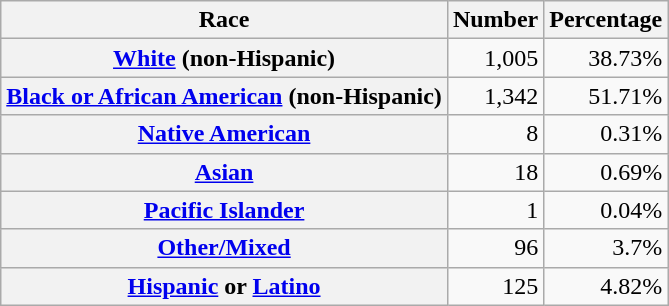<table class="wikitable" style="text-align:right">
<tr>
<th scope="col">Race</th>
<th scope="col">Number</th>
<th scope="col">Percentage</th>
</tr>
<tr>
<th scope="row"><a href='#'>White</a> (non-Hispanic)</th>
<td>1,005</td>
<td>38.73%</td>
</tr>
<tr>
<th scope="row"><a href='#'>Black or African American</a> (non-Hispanic)</th>
<td>1,342</td>
<td>51.71%</td>
</tr>
<tr>
<th scope="row"><a href='#'>Native American</a></th>
<td>8</td>
<td>0.31%</td>
</tr>
<tr>
<th scope="row"><a href='#'>Asian</a></th>
<td>18</td>
<td>0.69%</td>
</tr>
<tr>
<th scope="row"><a href='#'>Pacific Islander</a></th>
<td>1</td>
<td>0.04%</td>
</tr>
<tr>
<th scope="row"><a href='#'>Other/Mixed</a></th>
<td>96</td>
<td>3.7%</td>
</tr>
<tr>
<th scope="row"><a href='#'>Hispanic</a> or <a href='#'>Latino</a></th>
<td>125</td>
<td>4.82%</td>
</tr>
</table>
